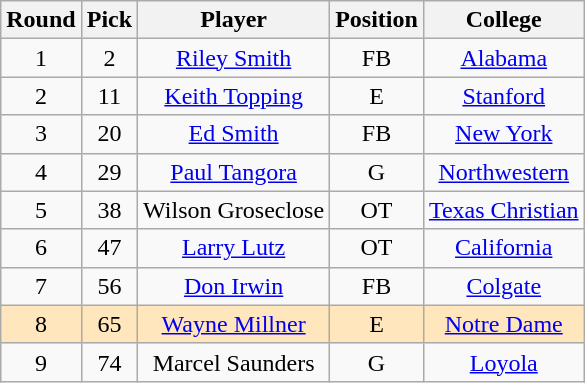<table class="wikitable sortable sortable"  style="text-align:center;">
<tr>
<th>Round</th>
<th>Pick</th>
<th>Player</th>
<th>Position</th>
<th>College</th>
</tr>
<tr>
<td>1</td>
<td>2</td>
<td><a href='#'>Riley Smith</a></td>
<td>FB</td>
<td><a href='#'>Alabama</a></td>
</tr>
<tr>
<td>2</td>
<td>11</td>
<td><a href='#'>Keith Topping</a></td>
<td>E</td>
<td><a href='#'>Stanford</a></td>
</tr>
<tr>
<td>3</td>
<td>20</td>
<td><a href='#'>Ed Smith</a></td>
<td>FB</td>
<td><a href='#'>New York</a></td>
</tr>
<tr>
<td>4</td>
<td>29</td>
<td><a href='#'>Paul Tangora</a></td>
<td>G</td>
<td><a href='#'>Northwestern</a></td>
</tr>
<tr>
<td>5</td>
<td>38</td>
<td>Wilson Groseclose</td>
<td>OT</td>
<td><a href='#'>Texas Christian</a></td>
</tr>
<tr>
<td>6</td>
<td>47</td>
<td><a href='#'>Larry Lutz</a></td>
<td>OT</td>
<td><a href='#'>California</a></td>
</tr>
<tr>
<td>7</td>
<td>56</td>
<td><a href='#'>Don Irwin</a></td>
<td>FB</td>
<td><a href='#'>Colgate</a></td>
</tr>
<tr style="background:#ffe6bd;">
<td>8</td>
<td>65</td>
<td><a href='#'>Wayne Millner</a></td>
<td>E</td>
<td><a href='#'>Notre Dame</a></td>
</tr>
<tr>
<td>9</td>
<td>74</td>
<td>Marcel Saunders</td>
<td>G</td>
<td><a href='#'>Loyola</a></td>
</tr>
</table>
